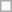<table class="wikitable">
<tr>
<td valign=top></td>
</tr>
</table>
